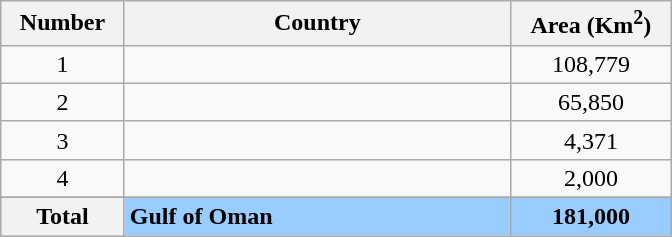<table class="wikitable" style="font-size:100%">
<tr>
<th width=75>Number</th>
<th width=250>Country</th>
<th width=100>Area (Km<sup>2</sup>)</th>
</tr>
<tr>
<td align=center>1</td>
<td><strong></strong></td>
<td align=center>108,779</td>
</tr>
<tr>
<td align=center>2</td>
<td><strong></strong></td>
<td align=center>65,850</td>
</tr>
<tr>
<td align=center>3</td>
<td><strong></strong></td>
<td align=center>4,371</td>
</tr>
<tr>
<td align=center>4</td>
<td><strong></strong></td>
<td align=center>2,000</td>
</tr>
<tr>
</tr>
<tr style="background:#9acdff;">
<th>Total</th>
<td><strong>Gulf of Oman</strong></td>
<td align=center><strong>181,000</strong></td>
</tr>
</table>
